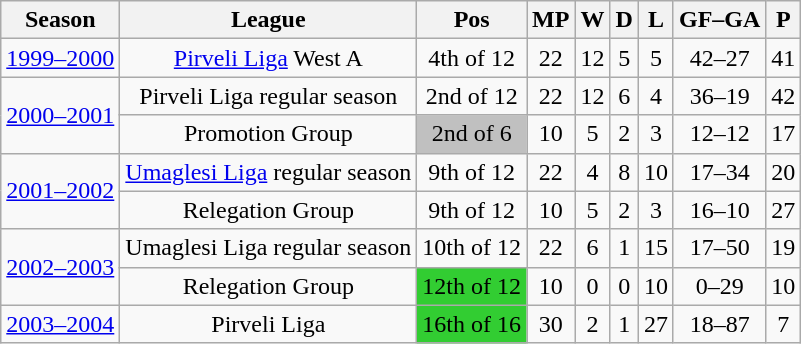<table class="wikitable sortable" style="text-align: center">
<tr>
<th>Season</th>
<th>League</th>
<th>Pos</th>
<th>MP</th>
<th>W</th>
<th>D</th>
<th>L</th>
<th>GF–GA</th>
<th>P</th>
</tr>
<tr>
<td><a href='#'>1999–2000</a></td>
<td><a href='#'>Pirveli Liga</a> West A</td>
<td>4th of 12</td>
<td>22</td>
<td>12</td>
<td>5</td>
<td>5</td>
<td>42–27</td>
<td>41</td>
</tr>
<tr>
<td rowspan="2"><a href='#'>2000–2001</a></td>
<td>Pirveli Liga regular season</td>
<td>2nd of 12</td>
<td>22</td>
<td>12</td>
<td>6</td>
<td>4</td>
<td>36–19</td>
<td>42</td>
</tr>
<tr>
<td>Promotion Group</td>
<td bgcolor=Silver>2nd of 6</td>
<td>10</td>
<td>5</td>
<td>2</td>
<td>3</td>
<td>12–12</td>
<td>17</td>
</tr>
<tr>
<td rowspan="2"><a href='#'>2001–2002</a></td>
<td><a href='#'>Umaglesi Liga</a> regular season</td>
<td>9th of 12</td>
<td>22</td>
<td>4</td>
<td>8</td>
<td>10</td>
<td>17–34</td>
<td>20</td>
</tr>
<tr>
<td>Relegation Group</td>
<td>9th of 12</td>
<td>10</td>
<td>5</td>
<td>2</td>
<td>3</td>
<td>16–10</td>
<td>27</td>
</tr>
<tr>
<td rowspan="2"><a href='#'>2002–2003</a></td>
<td>Umaglesi Liga regular season</td>
<td>10th of 12</td>
<td>22</td>
<td>6</td>
<td>1</td>
<td>15</td>
<td>17–50</td>
<td>19</td>
</tr>
<tr>
<td>Relegation Group</td>
<td bgcolor=LimeGreen>12th of 12</td>
<td>10</td>
<td>0</td>
<td>0</td>
<td>10</td>
<td>0–29</td>
<td>10</td>
</tr>
<tr>
<td><a href='#'>2003–2004</a></td>
<td>Pirveli Liga</td>
<td bgcolor=LimeGreen>16th of 16</td>
<td>30</td>
<td>2</td>
<td>1</td>
<td>27</td>
<td>18–87</td>
<td>7</td>
</tr>
</table>
